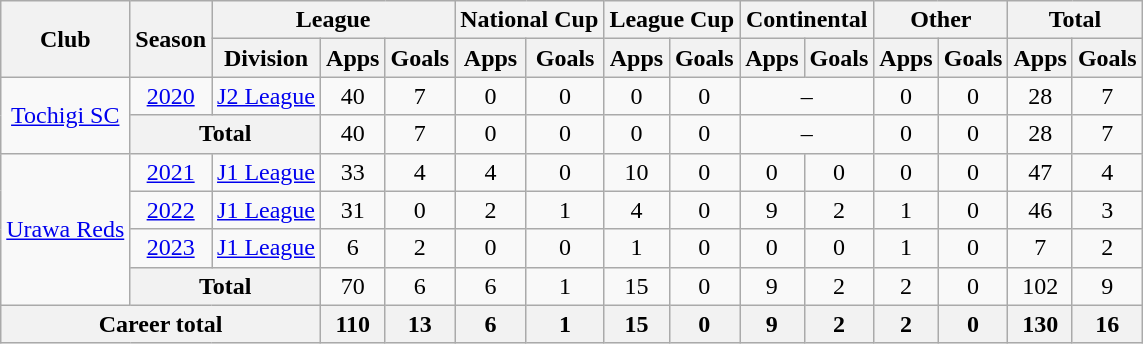<table class="wikitable" style="text-align: center">
<tr>
<th rowspan="2">Club</th>
<th rowspan="2">Season</th>
<th colspan="3">League</th>
<th colspan="2">National Cup</th>
<th colspan="2">League Cup</th>
<th colspan="2">Continental</th>
<th colspan="2">Other</th>
<th colspan="2">Total</th>
</tr>
<tr>
<th>Division</th>
<th>Apps</th>
<th>Goals</th>
<th>Apps</th>
<th>Goals</th>
<th>Apps</th>
<th>Goals</th>
<th>Apps</th>
<th>Goals</th>
<th>Apps</th>
<th>Goals</th>
<th>Apps</th>
<th>Goals</th>
</tr>
<tr>
<td rowspan="2"><a href='#'>Tochigi SC</a></td>
<td><a href='#'>2020</a></td>
<td><a href='#'>J2 League</a></td>
<td>40</td>
<td>7</td>
<td>0</td>
<td>0</td>
<td>0</td>
<td>0</td>
<td colspan="2">–</td>
<td>0</td>
<td>0</td>
<td>28</td>
<td>7</td>
</tr>
<tr>
<th colspan="2">Total</th>
<td>40</td>
<td>7</td>
<td>0</td>
<td>0</td>
<td>0</td>
<td>0</td>
<td colspan="2">–</td>
<td>0</td>
<td>0</td>
<td>28</td>
<td>7</td>
</tr>
<tr>
<td rowspan="4"><a href='#'>Urawa Reds</a></td>
<td><a href='#'>2021</a></td>
<td><a href='#'>J1 League</a></td>
<td>33</td>
<td>4</td>
<td>4</td>
<td>0</td>
<td>10</td>
<td>0</td>
<td>0</td>
<td>0</td>
<td>0</td>
<td>0</td>
<td>47</td>
<td>4</td>
</tr>
<tr>
<td><a href='#'>2022</a></td>
<td><a href='#'>J1 League</a></td>
<td>31</td>
<td>0</td>
<td>2</td>
<td>1</td>
<td>4</td>
<td>0</td>
<td>9</td>
<td>2</td>
<td>1</td>
<td>0</td>
<td>46</td>
<td>3</td>
</tr>
<tr>
<td><a href='#'>2023</a></td>
<td><a href='#'>J1 League</a></td>
<td>6</td>
<td>2</td>
<td>0</td>
<td>0</td>
<td>1</td>
<td>0</td>
<td>0</td>
<td>0</td>
<td>1</td>
<td>0</td>
<td>7</td>
<td>2</td>
</tr>
<tr>
<th colspan="2">Total</th>
<td>70</td>
<td>6</td>
<td>6</td>
<td>1</td>
<td>15</td>
<td>0</td>
<td>9</td>
<td>2</td>
<td>2</td>
<td>0</td>
<td>102</td>
<td>9</td>
</tr>
<tr>
<th colspan=3>Career total</th>
<th>110</th>
<th>13</th>
<th>6</th>
<th>1</th>
<th>15</th>
<th>0</th>
<th>9</th>
<th>2</th>
<th>2</th>
<th>0</th>
<th>130</th>
<th>16</th>
</tr>
</table>
